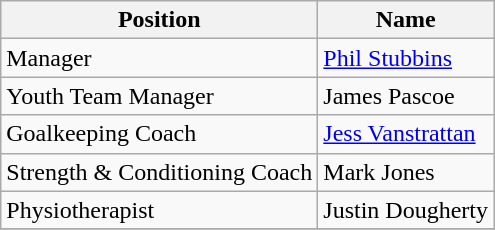<table class="wikitable">
<tr>
<th>Position</th>
<th>Name</th>
</tr>
<tr>
<td>Manager</td>
<td> <a href='#'>Phil Stubbins</a></td>
</tr>
<tr>
<td>Youth Team Manager</td>
<td> James Pascoe</td>
</tr>
<tr>
<td>Goalkeeping Coach</td>
<td> <a href='#'>Jess Vanstrattan</a></td>
</tr>
<tr>
<td>Strength & Conditioning Coach</td>
<td> Mark Jones</td>
</tr>
<tr>
<td>Physiotherapist</td>
<td> Justin Dougherty</td>
</tr>
<tr>
</tr>
</table>
